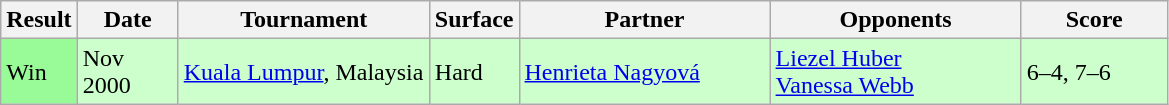<table class=wikitable>
<tr>
<th>Result</th>
<th width=60>Date</th>
<th width=160>Tournament</th>
<th>Surface</th>
<th width=160>Partner</th>
<th width=160>Opponents</th>
<th width=90>Score</th>
</tr>
<tr bgcolor=#CCFFCC>
<td bgcolor="98FB98">Win</td>
<td>Nov 2000</td>
<td><a href='#'>Kuala Lumpur</a>, Malaysia</td>
<td>Hard</td>
<td> <a href='#'>Henrieta Nagyová</a></td>
<td> <a href='#'>Liezel Huber</a> <br>  <a href='#'>Vanessa Webb</a></td>
<td>6–4, 7–6</td>
</tr>
</table>
